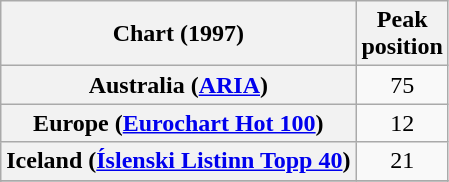<table class="wikitable sortable plainrowheaders" style="text-align:center">
<tr>
<th>Chart (1997)</th>
<th>Peak<br>position</th>
</tr>
<tr>
<th scope="row">Australia (<a href='#'>ARIA</a>)</th>
<td>75</td>
</tr>
<tr>
<th scope="row">Europe (<a href='#'>Eurochart Hot 100</a>)</th>
<td>12</td>
</tr>
<tr>
<th scope="row">Iceland (<a href='#'>Íslenski Listinn Topp 40</a>)</th>
<td>21</td>
</tr>
<tr>
</tr>
<tr>
</tr>
<tr>
</tr>
</table>
